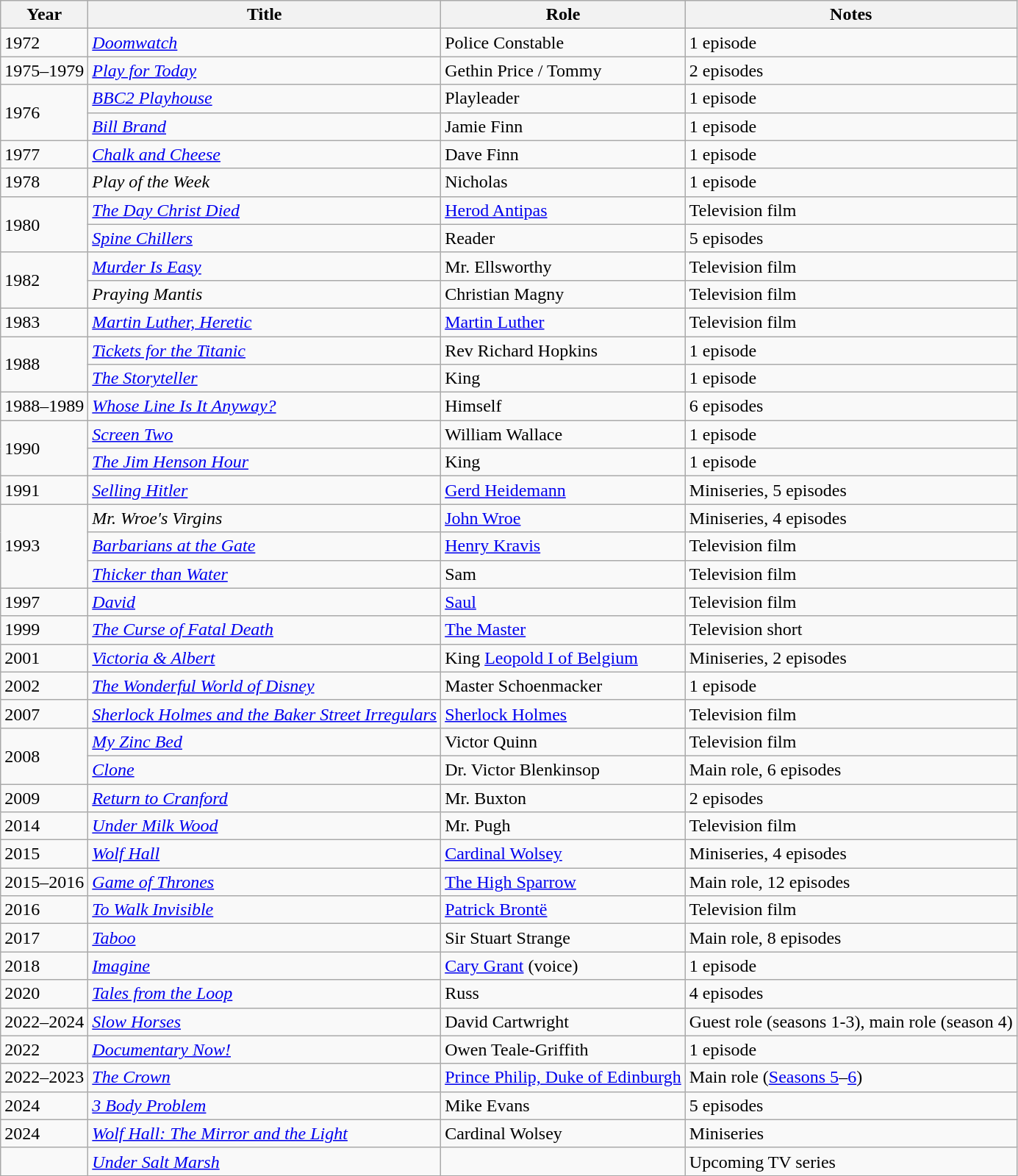<table class="wikitable sortable unsortable">
<tr>
<th>Year</th>
<th>Title</th>
<th>Role</th>
<th>Notes</th>
</tr>
<tr>
<td>1972</td>
<td><em><a href='#'>Doomwatch</a></em></td>
<td>Police Constable</td>
<td>1 episode</td>
</tr>
<tr>
<td>1975–1979</td>
<td><em><a href='#'>Play for Today</a></em></td>
<td>Gethin Price / Tommy</td>
<td>2 episodes</td>
</tr>
<tr>
<td rowspan="2">1976</td>
<td><em><a href='#'>BBC2 Playhouse</a></em></td>
<td>Playleader</td>
<td>1 episode</td>
</tr>
<tr>
<td><em><a href='#'>Bill Brand</a></em></td>
<td>Jamie Finn</td>
<td>1 episode</td>
</tr>
<tr>
<td>1977</td>
<td><em><a href='#'>Chalk and Cheese</a></em></td>
<td>Dave Finn</td>
<td>1 episode</td>
</tr>
<tr>
<td>1978</td>
<td><em>Play of the Week</em></td>
<td>Nicholas</td>
<td>1 episode</td>
</tr>
<tr>
<td rowspan="2">1980</td>
<td><em><a href='#'>The Day Christ Died</a></em></td>
<td><a href='#'>Herod Antipas</a></td>
<td>Television film</td>
</tr>
<tr>
<td><em><a href='#'>Spine Chillers</a></em></td>
<td>Reader</td>
<td>5 episodes</td>
</tr>
<tr>
<td rowspan="2">1982</td>
<td><em><a href='#'>Murder Is Easy</a></em></td>
<td>Mr. Ellsworthy</td>
<td>Television film</td>
</tr>
<tr>
<td><em>Praying Mantis</em></td>
<td>Christian Magny</td>
<td>Television film</td>
</tr>
<tr>
<td>1983</td>
<td><em><a href='#'>Martin Luther, Heretic</a></em></td>
<td><a href='#'>Martin Luther</a></td>
<td>Television film</td>
</tr>
<tr>
<td rowspan="2">1988</td>
<td><em><a href='#'>Tickets for the Titanic</a></em></td>
<td>Rev Richard Hopkins</td>
<td>1 episode</td>
</tr>
<tr>
<td><em><a href='#'>The Storyteller</a></em></td>
<td>King</td>
<td>1 episode</td>
</tr>
<tr>
<td>1988–1989</td>
<td><em><a href='#'>Whose Line Is It Anyway?</a></em></td>
<td>Himself</td>
<td>6 episodes</td>
</tr>
<tr>
<td rowspan="2">1990</td>
<td><em><a href='#'>Screen Two</a></em></td>
<td>William Wallace</td>
<td>1 episode</td>
</tr>
<tr>
<td><em><a href='#'>The Jim Henson Hour</a></em></td>
<td>King</td>
<td>1 episode</td>
</tr>
<tr>
<td>1991</td>
<td><em><a href='#'>Selling Hitler</a></em></td>
<td><a href='#'>Gerd Heidemann</a></td>
<td>Miniseries, 5 episodes</td>
</tr>
<tr>
<td rowspan="3">1993</td>
<td><em>Mr. Wroe's Virgins</em></td>
<td><a href='#'>John Wroe</a></td>
<td>Miniseries, 4 episodes</td>
</tr>
<tr>
<td><em><a href='#'>Barbarians at the Gate</a></em></td>
<td><a href='#'>Henry Kravis</a></td>
<td>Television film</td>
</tr>
<tr>
<td><em><a href='#'>Thicker than Water</a></em></td>
<td>Sam</td>
<td>Television film</td>
</tr>
<tr>
<td>1997</td>
<td><em><a href='#'>David</a></em></td>
<td><a href='#'>Saul</a></td>
<td>Television film</td>
</tr>
<tr>
<td>1999</td>
<td><em><a href='#'>The Curse of Fatal Death</a></em></td>
<td><a href='#'>The Master</a></td>
<td>Television short</td>
</tr>
<tr>
<td>2001</td>
<td><em><a href='#'>Victoria & Albert</a></em></td>
<td>King <a href='#'>Leopold I of Belgium</a></td>
<td>Miniseries, 2 episodes</td>
</tr>
<tr>
<td>2002</td>
<td><em><a href='#'>The Wonderful World of Disney</a></em></td>
<td>Master Schoenmacker</td>
<td>1 episode</td>
</tr>
<tr>
<td>2007</td>
<td><em><a href='#'>Sherlock Holmes and the Baker Street Irregulars</a></em></td>
<td><a href='#'>Sherlock Holmes</a></td>
<td>Television film</td>
</tr>
<tr>
<td rowspan="2">2008</td>
<td><em><a href='#'>My Zinc Bed</a></em></td>
<td>Victor Quinn</td>
<td>Television film</td>
</tr>
<tr>
<td><em><a href='#'>Clone</a></em></td>
<td>Dr. Victor Blenkinsop</td>
<td>Main role, 6 episodes</td>
</tr>
<tr>
<td>2009</td>
<td><em><a href='#'>Return to Cranford</a></em></td>
<td>Mr. Buxton</td>
<td>2 episodes</td>
</tr>
<tr>
<td>2014</td>
<td><em><a href='#'>Under Milk Wood</a></em></td>
<td>Mr. Pugh</td>
<td>Television film</td>
</tr>
<tr>
<td>2015</td>
<td><em><a href='#'>Wolf Hall</a></em></td>
<td><a href='#'>Cardinal Wolsey</a></td>
<td>Miniseries, 4 episodes</td>
</tr>
<tr>
<td>2015–2016</td>
<td><em><a href='#'>Game of Thrones</a></em></td>
<td><a href='#'>The High Sparrow</a></td>
<td>Main role, 12 episodes</td>
</tr>
<tr>
<td>2016</td>
<td><em><a href='#'>To Walk Invisible</a></em></td>
<td><a href='#'>Patrick Brontë</a></td>
<td>Television film</td>
</tr>
<tr>
<td>2017</td>
<td><em><a href='#'>Taboo</a></em></td>
<td>Sir Stuart Strange</td>
<td>Main role, 8 episodes</td>
</tr>
<tr>
<td>2018</td>
<td><em><a href='#'>Imagine</a></em></td>
<td><a href='#'>Cary Grant</a> (voice)</td>
<td>1 episode</td>
</tr>
<tr>
<td>2020</td>
<td><em><a href='#'>Tales from the Loop</a></em></td>
<td>Russ</td>
<td>4 episodes</td>
</tr>
<tr>
<td>2022–2024</td>
<td><em><a href='#'>Slow Horses</a></em></td>
<td>David Cartwright</td>
<td>Guest role (seasons 1-3), main role (season 4)</td>
</tr>
<tr>
<td>2022</td>
<td><em><a href='#'>Documentary Now!</a></em></td>
<td>Owen Teale-Griffith</td>
<td>1 episode</td>
</tr>
<tr>
<td>2022–2023</td>
<td><em><a href='#'>The Crown</a></em></td>
<td><a href='#'>Prince Philip, Duke of Edinburgh</a></td>
<td>Main role (<a href='#'>Seasons 5</a>–<a href='#'>6</a>)</td>
</tr>
<tr>
<td>2024</td>
<td><em><a href='#'>3 Body Problem</a></em></td>
<td>Mike Evans</td>
<td>5 episodes</td>
</tr>
<tr>
<td>2024</td>
<td><em><a href='#'>Wolf Hall: The Mirror and the Light</a></em></td>
<td>Cardinal Wolsey</td>
<td>Miniseries</td>
</tr>
<tr>
<td></td>
<td><em><a href='#'>Under Salt Marsh</a></em></td>
<td></td>
<td>Upcoming TV series</td>
</tr>
</table>
